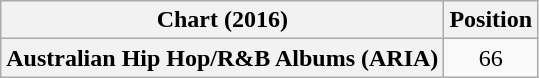<table class="wikitable plainrowheaders" style="text-align:center">
<tr>
<th>Chart (2016)</th>
<th>Position</th>
</tr>
<tr>
<th scope="row">Australian Hip Hop/R&B Albums (ARIA)</th>
<td style="text-align:center;">66</td>
</tr>
</table>
